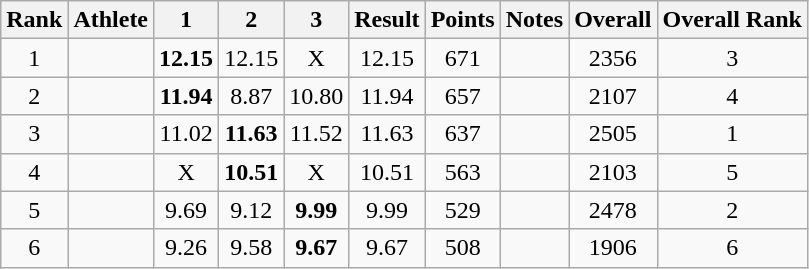<table class="wikitable sortable" style="text-align:center">
<tr>
<th>Rank</th>
<th>Athlete</th>
<th>1</th>
<th>2</th>
<th>3</th>
<th>Result</th>
<th>Points</th>
<th>Notes</th>
<th>Overall</th>
<th>Overall Rank</th>
</tr>
<tr>
<td>1</td>
<td align=left></td>
<td><strong>12.15</strong></td>
<td>12.15</td>
<td>X</td>
<td>12.15</td>
<td>671</td>
<td></td>
<td>2356</td>
<td>3</td>
</tr>
<tr>
<td>2</td>
<td align=left></td>
<td><strong>11.94</strong></td>
<td>8.87</td>
<td>10.80</td>
<td>11.94</td>
<td>657</td>
<td></td>
<td>2107</td>
<td>4</td>
</tr>
<tr>
<td>3</td>
<td align=left></td>
<td>11.02</td>
<td><strong>11.63</strong></td>
<td>11.52</td>
<td>11.63</td>
<td>637</td>
<td></td>
<td>2505</td>
<td>1</td>
</tr>
<tr>
<td>4</td>
<td align=left></td>
<td>X</td>
<td><strong>10.51</strong></td>
<td>X</td>
<td>10.51</td>
<td>563</td>
<td></td>
<td>2103</td>
<td>5</td>
</tr>
<tr>
<td>5</td>
<td align=left></td>
<td>9.69</td>
<td>9.12</td>
<td><strong>9.99</strong></td>
<td>9.99</td>
<td>529</td>
<td></td>
<td>2478</td>
<td>2</td>
</tr>
<tr>
<td>6</td>
<td align=left></td>
<td>9.26</td>
<td>9.58</td>
<td><strong>9.67</strong></td>
<td>9.67</td>
<td>508</td>
<td></td>
<td>1906</td>
<td>6</td>
</tr>
</table>
